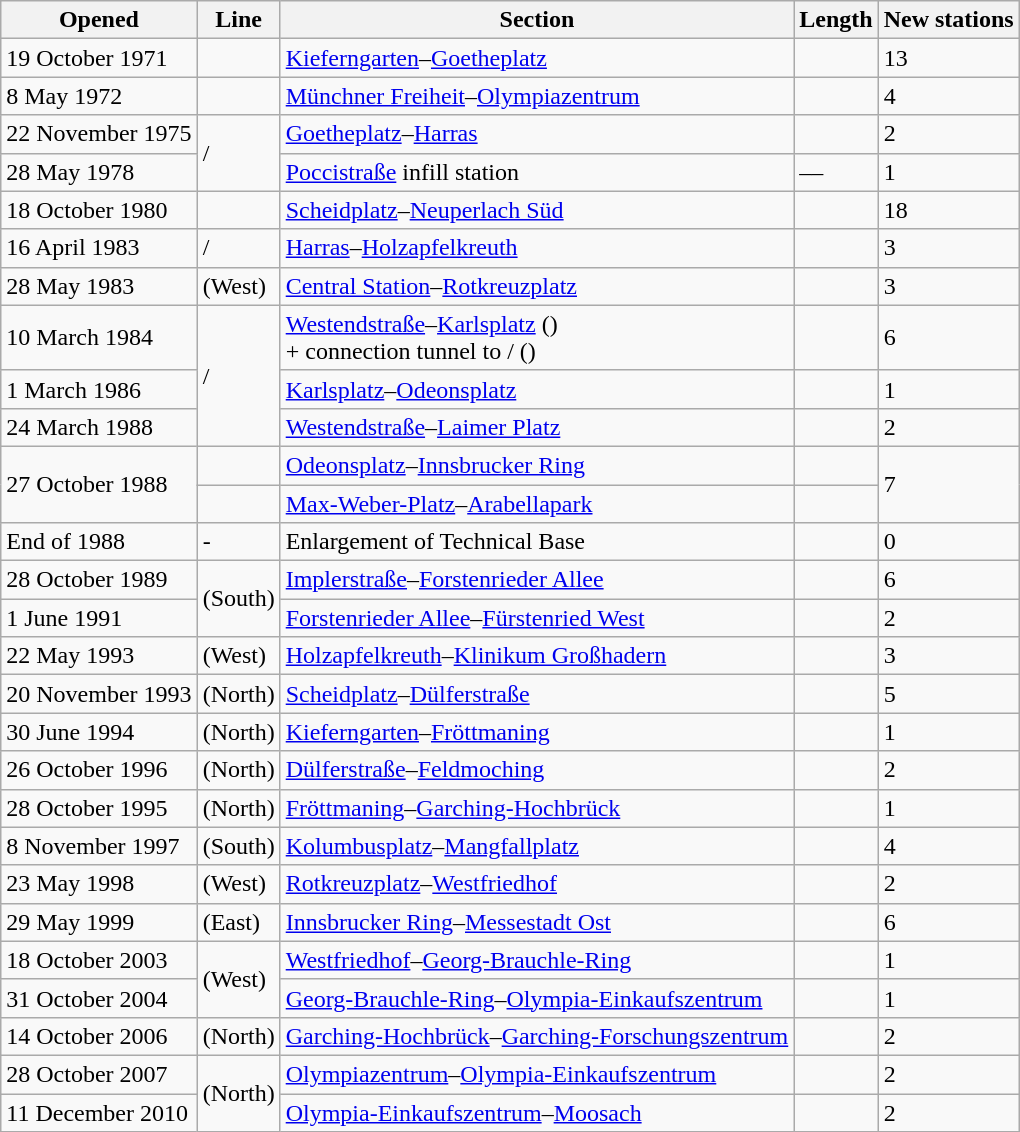<table class="wikitable">
<tr>
<th>Opened</th>
<th>Line</th>
<th>Section</th>
<th>Length</th>
<th>New stations</th>
</tr>
<tr>
<td>19 October 1971</td>
<td></td>
<td><a href='#'>Kieferngarten</a>–<a href='#'>Goetheplatz</a></td>
<td></td>
<td>13</td>
</tr>
<tr>
<td>8 May 1972</td>
<td></td>
<td><a href='#'>Münchner Freiheit</a>–<a href='#'>Olympiazentrum</a></td>
<td></td>
<td>4</td>
</tr>
<tr>
<td>22 November 1975</td>
<td rowspan="2">/</td>
<td><a href='#'>Goetheplatz</a>–<a href='#'>Harras</a></td>
<td></td>
<td>2</td>
</tr>
<tr>
<td>28 May 1978</td>
<td><a href='#'>Poccistraße</a> infill station</td>
<td>––</td>
<td>1</td>
</tr>
<tr>
<td>18 October 1980</td>
<td></td>
<td><a href='#'>Scheidplatz</a>–<a href='#'>Neuperlach Süd</a></td>
<td></td>
<td>18</td>
</tr>
<tr>
<td>16 April 1983</td>
<td>/</td>
<td><a href='#'>Harras</a>–<a href='#'>Holzapfelkreuth</a></td>
<td></td>
<td>3</td>
</tr>
<tr>
<td>28 May 1983</td>
<td> (West)</td>
<td><a href='#'>Central Station</a>–<a href='#'>Rotkreuzplatz</a></td>
<td></td>
<td>3</td>
</tr>
<tr>
<td>10 March 1984</td>
<td rowspan="3">/</td>
<td><a href='#'>Westendstraße</a>–<a href='#'>Karlsplatz</a> ()<br>+ connection tunnel to / ()</td>
<td></td>
<td>6</td>
</tr>
<tr>
<td>1 March 1986</td>
<td><a href='#'>Karlsplatz</a>–<a href='#'>Odeonsplatz</a></td>
<td></td>
<td>1</td>
</tr>
<tr>
<td>24 March 1988</td>
<td><a href='#'>Westendstraße</a>–<a href='#'>Laimer Platz</a></td>
<td></td>
<td>2</td>
</tr>
<tr>
<td rowspan="2">27 October 1988</td>
<td></td>
<td><a href='#'>Odeonsplatz</a>–<a href='#'>Innsbrucker Ring</a></td>
<td></td>
<td rowspan="2">7</td>
</tr>
<tr>
<td></td>
<td><a href='#'>Max-Weber-Platz</a>–<a href='#'>Arabellapark</a></td>
<td></td>
</tr>
<tr>
<td>End of 1988</td>
<td>-</td>
<td>Enlargement of Technical Base</td>
<td></td>
<td>0</td>
</tr>
<tr>
<td>28 October 1989</td>
<td rowspan="2"> (South)</td>
<td><a href='#'>Implerstraße</a>–<a href='#'>Forstenrieder Allee</a></td>
<td></td>
<td>6</td>
</tr>
<tr>
<td>1 June 1991</td>
<td><a href='#'>Forstenrieder Allee</a>–<a href='#'>Fürstenried West</a></td>
<td></td>
<td>2</td>
</tr>
<tr>
<td>22 May 1993</td>
<td> (West)</td>
<td><a href='#'>Holzapfelkreuth</a>–<a href='#'>Klinikum Großhadern</a></td>
<td></td>
<td>3</td>
</tr>
<tr>
<td>20 November 1993</td>
<td> (North)</td>
<td><a href='#'>Scheidplatz</a>–<a href='#'>Dülferstraße</a></td>
<td></td>
<td>5</td>
</tr>
<tr>
<td>30 June 1994</td>
<td> (North)</td>
<td><a href='#'>Kieferngarten</a>–<a href='#'>Fröttmaning</a></td>
<td></td>
<td>1</td>
</tr>
<tr>
<td>26 October 1996</td>
<td> (North)</td>
<td><a href='#'>Dülferstraße</a>–<a href='#'>Feldmoching</a></td>
<td></td>
<td>2</td>
</tr>
<tr>
<td>28 October 1995</td>
<td> (North)</td>
<td><a href='#'>Fröttmaning</a>–<a href='#'>Garching-Hochbrück</a></td>
<td></td>
<td>1</td>
</tr>
<tr>
<td>8 November 1997</td>
<td> (South)</td>
<td><a href='#'>Kolumbusplatz</a>–<a href='#'>Mangfallplatz</a></td>
<td></td>
<td>4</td>
</tr>
<tr>
<td>23 May 1998</td>
<td> (West)</td>
<td><a href='#'>Rotkreuzplatz</a>–<a href='#'>Westfriedhof</a></td>
<td></td>
<td>2</td>
</tr>
<tr>
<td>29 May 1999</td>
<td> (East)</td>
<td><a href='#'>Innsbrucker Ring</a>–<a href='#'>Messestadt Ost</a></td>
<td></td>
<td>6</td>
</tr>
<tr>
<td>18 October 2003</td>
<td rowspan="2"> (West)</td>
<td><a href='#'>Westfriedhof</a>–<a href='#'>Georg-Brauchle-Ring</a></td>
<td></td>
<td>1</td>
</tr>
<tr>
<td>31 October 2004</td>
<td><a href='#'>Georg-Brauchle-Ring</a>–<a href='#'>Olympia-Einkaufszentrum</a></td>
<td></td>
<td>1</td>
</tr>
<tr>
<td>14 October 2006</td>
<td> (North)</td>
<td><a href='#'>Garching-Hochbrück</a>–<a href='#'>Garching-Forschungszentrum</a></td>
<td></td>
<td>2</td>
</tr>
<tr>
<td>28 October 2007</td>
<td rowspan="2"> (North)</td>
<td><a href='#'>Olympiazentrum</a>–<a href='#'>Olympia-Einkaufszentrum</a></td>
<td></td>
<td>2</td>
</tr>
<tr>
<td>11 December 2010</td>
<td><a href='#'>Olympia-Einkaufszentrum</a>–<a href='#'>Moosach</a></td>
<td></td>
<td>2</td>
</tr>
</table>
